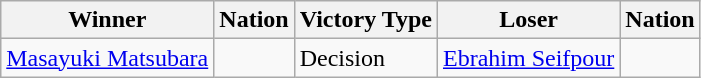<table class="wikitable sortable" style="text-align:left;">
<tr>
<th>Winner</th>
<th>Nation</th>
<th>Victory Type</th>
<th>Loser</th>
<th>Nation</th>
</tr>
<tr>
<td><a href='#'>Masayuki Matsubara</a></td>
<td></td>
<td>Decision</td>
<td><a href='#'>Ebrahim Seifpour</a></td>
<td></td>
</tr>
</table>
